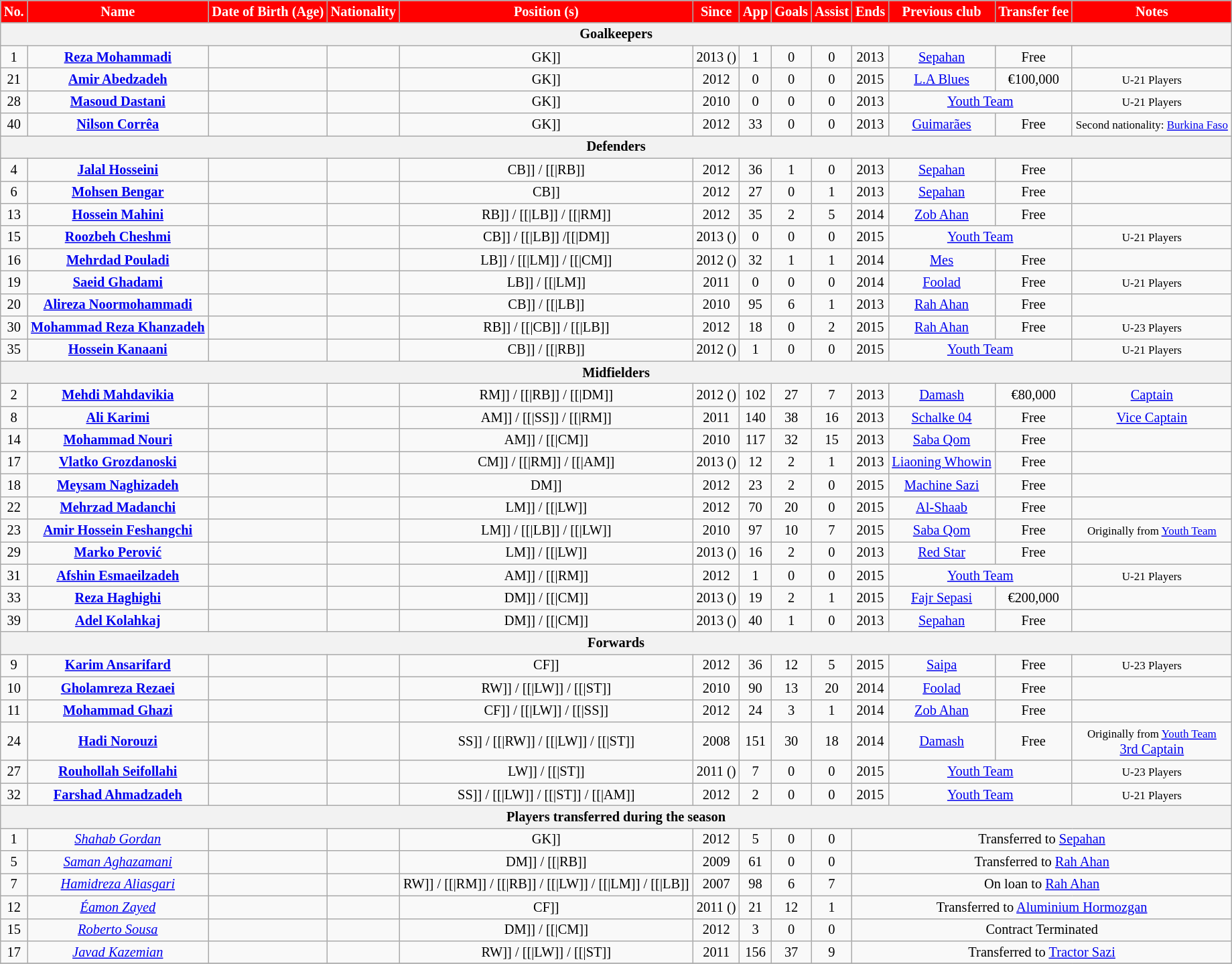<table class="wikitable" style="text-align: center; font-size: 85%; width: 97%;">
<tr>
<th style="background: none repeat scroll 0% 0% rgb(255, 0, 0); color: rgb(255, 255, 255);" align=left>No.</th>
<th style="background: none repeat scroll 0% 0% rgb(255, 0, 0); color: rgb(255, 255, 255);" align=left>Name</th>
<th style="background: none repeat scroll 0% 0% rgb(255, 0, 0); color: rgb(255, 255, 255);" align=left>Date of Birth (Age)</th>
<th style="background: none repeat scroll 0% 0% rgb(255, 0, 0); color: rgb(255, 255, 255);" align=left>Nationality</th>
<th style="background: none repeat scroll 0% 0% rgb(255, 0, 0); color: rgb(255, 255, 255);" align=left>Position (s)</th>
<th style="background: none repeat scroll 0% 0% rgb(255, 0, 0); color: rgb(255, 255, 255);" align=left>Since</th>
<th style="background: none repeat scroll 0% 0% rgb(255, 0, 0); color: rgb(255, 255, 255);" align=left>App</th>
<th style="background: none repeat scroll 0% 0% rgb(255, 0, 0); color: rgb(255, 255, 255);" align=left>Goals</th>
<th style="background: none repeat scroll 0% 0% rgb(255, 0, 0); color: rgb(255, 255, 255);" align=left>Assist</th>
<th style="background: none repeat scroll 0% 0% rgb(255, 0, 0); color: rgb(255, 255, 255);" align=left>Ends</th>
<th style="background: none repeat scroll 0% 0% rgb(255, 0, 0); color: rgb(255, 255, 255);" align=left>Previous club</th>
<th style="background: none repeat scroll 0% 0% rgb(255, 0, 0); color: rgb(255, 255, 255);" align=left>Transfer fee</th>
<th style="background: none repeat scroll 0% 0% rgb(255, 0, 0); color: rgb(255, 255, 255);" align=left>Notes</th>
</tr>
<tr>
<th colspan="13">Goalkeepers</th>
</tr>
<tr>
<td>1</td>
<td><strong><a href='#'>Reza Mohammadi</a></strong></td>
<td></td>
<td></td>
<td [[>GK]]</td>
<td>2013 ()</td>
<td>1</td>
<td>0</td>
<td>0</td>
<td>2013</td>
<td> <a href='#'>Sepahan</a></td>
<td>Free</td>
<td></td>
</tr>
<tr>
<td>21</td>
<td><strong><a href='#'>Amir Abedzadeh</a></strong></td>
<td></td>
<td></td>
<td [[>GK]]</td>
<td>2012</td>
<td>0</td>
<td>0</td>
<td>0</td>
<td>2015</td>
<td> <a href='#'>L.A Blues</a></td>
<td>€100,000</td>
<td><small>U-21 Players</small></td>
</tr>
<tr>
<td>28</td>
<td><strong><a href='#'>Masoud Dastani</a></strong></td>
<td></td>
<td></td>
<td [[>GK]]</td>
<td>2010</td>
<td>0</td>
<td>0</td>
<td>0</td>
<td>2013</td>
<td colspan="2"><a href='#'>Youth Team</a></td>
<td><small>U-21 Players</small></td>
</tr>
<tr>
<td>40</td>
<td><strong><a href='#'>Nilson Corrêa</a></strong></td>
<td></td>
<td></td>
<td [[>GK]]</td>
<td>2012</td>
<td>33</td>
<td>0</td>
<td>0</td>
<td>2013</td>
<td> <a href='#'>Guimarães</a></td>
<td>Free</td>
<td><small>Second nationality: <a href='#'>Burkina Faso</a></small></td>
</tr>
<tr>
<th colspan="13">Defenders</th>
</tr>
<tr>
<td>4</td>
<td><strong><a href='#'>Jalal Hosseini</a></strong></td>
<td></td>
<td></td>
<td [[>CB]] / [[|RB]]</td>
<td>2012</td>
<td>36</td>
<td>1</td>
<td>0</td>
<td>2013</td>
<td> <a href='#'>Sepahan</a></td>
<td>Free</td>
<td></td>
</tr>
<tr>
<td>6</td>
<td><strong><a href='#'>Mohsen Bengar</a></strong></td>
<td></td>
<td></td>
<td [[>CB]]</td>
<td>2012</td>
<td>27</td>
<td>0</td>
<td>1</td>
<td>2013</td>
<td> <a href='#'>Sepahan</a></td>
<td>Free</td>
<td></td>
</tr>
<tr>
<td>13</td>
<td><strong><a href='#'>Hossein Mahini</a></strong></td>
<td></td>
<td></td>
<td [[>RB]] / [[|LB]] / [[|RM]]</td>
<td>2012</td>
<td>35</td>
<td>2</td>
<td>5</td>
<td>2014</td>
<td> <a href='#'>Zob Ahan</a></td>
<td>Free</td>
<td></td>
</tr>
<tr>
<td>15</td>
<td><strong><a href='#'>Roozbeh Cheshmi</a></strong></td>
<td></td>
<td></td>
<td [[>CB]] / [[|LB]] /[[|DM]]</td>
<td>2013 ()</td>
<td>0</td>
<td>0</td>
<td>0</td>
<td>2015</td>
<td colspan="2"><a href='#'>Youth Team</a></td>
<td><small>U-21 Players</small></td>
</tr>
<tr>
<td>16</td>
<td><strong><a href='#'>Mehrdad Pouladi</a></strong></td>
<td></td>
<td></td>
<td [[>LB]] / [[|LM]] / [[|CM]]</td>
<td>2012 ()</td>
<td>32</td>
<td>1</td>
<td>1</td>
<td>2014</td>
<td> <a href='#'>Mes</a></td>
<td>Free</td>
<td></td>
</tr>
<tr>
<td>19</td>
<td><strong><a href='#'>Saeid Ghadami</a></strong></td>
<td></td>
<td></td>
<td [[>LB]] / [[|LM]]</td>
<td>2011</td>
<td>0</td>
<td>0</td>
<td>0</td>
<td>2014</td>
<td> <a href='#'>Foolad</a></td>
<td>Free</td>
<td><small>U-21 Players</small></td>
</tr>
<tr>
<td>20</td>
<td><strong><a href='#'>Alireza Noormohammadi</a></strong></td>
<td></td>
<td></td>
<td [[>CB]] / [[|LB]]</td>
<td>2010</td>
<td>95</td>
<td>6</td>
<td>1</td>
<td>2013</td>
<td> <a href='#'>Rah Ahan</a></td>
<td>Free</td>
<td></td>
</tr>
<tr>
<td>30</td>
<td><strong><a href='#'>Mohammad Reza Khanzadeh</a></strong></td>
<td></td>
<td></td>
<td [[>RB]] / [[|CB]] / [[|LB]]</td>
<td>2012</td>
<td>18</td>
<td>0</td>
<td>2</td>
<td>2015</td>
<td> <a href='#'>Rah Ahan</a></td>
<td>Free</td>
<td><small>U-23 Players</small></td>
</tr>
<tr>
<td>35</td>
<td><strong><a href='#'>Hossein Kanaani</a></strong></td>
<td></td>
<td></td>
<td [[>CB]] / [[|RB]]</td>
<td>2012 ()</td>
<td>1</td>
<td>0</td>
<td>0</td>
<td>2015</td>
<td colspan="2"><a href='#'>Youth Team</a></td>
<td><small>U-21 Players</small></td>
</tr>
<tr>
<th colspan="13">Midfielders</th>
</tr>
<tr>
<td>2</td>
<td><strong><a href='#'>Mehdi Mahdavikia</a></strong></td>
<td></td>
<td></td>
<td [[>RM]] / [[|RB]]  / [[|DM]]</td>
<td>2012 ()</td>
<td>102</td>
<td>27</td>
<td>7</td>
<td>2013</td>
<td> <a href='#'>Damash</a></td>
<td>€80,000</td>
<td><a href='#'>Captain</a></td>
</tr>
<tr>
<td>8</td>
<td><strong><a href='#'>Ali Karimi</a></strong></td>
<td></td>
<td></td>
<td [[>AM]] / [[|SS]] / [[|RM]]</td>
<td>2011</td>
<td>140</td>
<td>38</td>
<td>16</td>
<td>2013</td>
<td> <a href='#'>Schalke 04</a></td>
<td>Free</td>
<td><a href='#'>Vice Captain</a></td>
</tr>
<tr>
<td>14</td>
<td><strong><a href='#'>Mohammad Nouri</a></strong></td>
<td></td>
<td></td>
<td [[>AM]] / [[|CM]]</td>
<td>2010</td>
<td>117</td>
<td>32</td>
<td>15</td>
<td>2013</td>
<td> <a href='#'>Saba Qom</a></td>
<td>Free</td>
<td></td>
</tr>
<tr>
<td>17</td>
<td><strong><a href='#'>Vlatko Grozdanoski</a></strong></td>
<td></td>
<td></td>
<td [[>CM]] / [[|RM]] / [[|AM]]</td>
<td>2013 ()</td>
<td>12</td>
<td>2</td>
<td>1</td>
<td>2013</td>
<td> <a href='#'>Liaoning Whowin</a></td>
<td>Free</td>
<td></td>
</tr>
<tr>
<td>18</td>
<td><strong><a href='#'>Meysam Naghizadeh</a></strong></td>
<td></td>
<td></td>
<td [[>DM]]</td>
<td>2012</td>
<td>23</td>
<td>2</td>
<td>0</td>
<td>2015</td>
<td> <a href='#'>Machine Sazi</a></td>
<td>Free</td>
<td></td>
</tr>
<tr>
<td>22</td>
<td><strong><a href='#'>Mehrzad Madanchi</a></strong></td>
<td></td>
<td></td>
<td [[>LM]] / [[|LW]]</td>
<td>2012</td>
<td>70</td>
<td>20</td>
<td>0</td>
<td>2015</td>
<td> <a href='#'>Al-Shaab</a></td>
<td>Free</td>
<td></td>
</tr>
<tr>
<td>23</td>
<td><strong><a href='#'>Amir Hossein Feshangchi</a></strong></td>
<td></td>
<td></td>
<td [[>LM]] / [[|LB]] / [[|LW]]</td>
<td>2010</td>
<td>97</td>
<td>10</td>
<td>7</td>
<td>2015</td>
<td> <a href='#'>Saba Qom</a></td>
<td>Free</td>
<td><small>Originally from <a href='#'>Youth Team</a></small></td>
</tr>
<tr>
<td>29</td>
<td><strong><a href='#'>Marko Perović</a></strong></td>
<td></td>
<td></td>
<td [[>LM]] / [[|LW]]</td>
<td>2013 ()</td>
<td>16</td>
<td>2</td>
<td>0</td>
<td>2013</td>
<td> <a href='#'>Red Star</a></td>
<td>Free</td>
<td></td>
</tr>
<tr>
<td>31</td>
<td><strong><a href='#'>Afshin Esmaeilzadeh</a></strong></td>
<td></td>
<td></td>
<td [[>AM]] / [[|RM]]</td>
<td>2012</td>
<td>1</td>
<td>0</td>
<td>0</td>
<td>2015</td>
<td colspan="2"><a href='#'>Youth Team</a></td>
<td><small>U-21 Players</small></td>
</tr>
<tr>
<td>33</td>
<td><strong><a href='#'>Reza Haghighi</a></strong></td>
<td></td>
<td></td>
<td [[>DM]] / [[|CM]]</td>
<td>2013 ()</td>
<td>19</td>
<td>2</td>
<td>1</td>
<td>2015</td>
<td> <a href='#'>Fajr Sepasi</a></td>
<td>€200,000</td>
<td></td>
</tr>
<tr>
<td>39</td>
<td><strong><a href='#'>Adel Kolahkaj</a></strong></td>
<td></td>
<td></td>
<td [[>DM]] / [[|CM]]</td>
<td>2013 ()</td>
<td>40</td>
<td>1</td>
<td>0</td>
<td>2013</td>
<td> <a href='#'>Sepahan</a></td>
<td>Free</td>
<td></td>
</tr>
<tr>
<th colspan="13">Forwards</th>
</tr>
<tr>
<td>9</td>
<td><strong><a href='#'>Karim Ansarifard</a></strong></td>
<td></td>
<td></td>
<td [[>CF]]</td>
<td>2012</td>
<td>36</td>
<td>12</td>
<td>5</td>
<td>2015</td>
<td> <a href='#'>Saipa</a></td>
<td>Free</td>
<td><small>U-23 Players</small></td>
</tr>
<tr>
<td>10</td>
<td><strong><a href='#'>Gholamreza Rezaei</a></strong></td>
<td></td>
<td></td>
<td [[>RW]] / [[|LW]] / [[|ST]]</td>
<td>2010</td>
<td>90</td>
<td>13</td>
<td>20</td>
<td>2014</td>
<td> <a href='#'>Foolad</a></td>
<td>Free</td>
<td></td>
</tr>
<tr>
<td>11</td>
<td><strong><a href='#'>Mohammad Ghazi</a></strong></td>
<td></td>
<td></td>
<td [[>CF]] / [[|LW]] / [[|SS]]</td>
<td>2012</td>
<td>24</td>
<td>3</td>
<td>1</td>
<td>2014</td>
<td> <a href='#'>Zob Ahan</a></td>
<td>Free</td>
<td></td>
</tr>
<tr>
<td>24</td>
<td><strong><a href='#'>Hadi Norouzi</a></strong></td>
<td></td>
<td></td>
<td [[>SS]] / [[|RW]] / [[|LW]] / [[|ST]]</td>
<td>2008</td>
<td>151</td>
<td>30</td>
<td>18</td>
<td>2014</td>
<td> <a href='#'>Damash</a></td>
<td>Free</td>
<td><small>Originally from <a href='#'>Youth Team</a></small><br><a href='#'>3rd Captain</a></td>
</tr>
<tr>
<td>27</td>
<td><strong><a href='#'>Rouhollah Seifollahi</a></strong></td>
<td></td>
<td></td>
<td [[>LW]] / [[|ST]]</td>
<td>2011 ()</td>
<td>7</td>
<td>0</td>
<td>0</td>
<td>2015</td>
<td colspan="2"><a href='#'>Youth Team</a></td>
<td><small>U-23 Players</small></td>
</tr>
<tr>
<td>32</td>
<td><strong><a href='#'>Farshad Ahmadzadeh</a></strong></td>
<td></td>
<td></td>
<td [[>SS]] / [[|LW]] / [[|ST]] / [[|AM]]</td>
<td>2012</td>
<td>2</td>
<td>0</td>
<td>0</td>
<td>2015</td>
<td colspan="2"><a href='#'>Youth Team</a></td>
<td><small>U-21 Players</small></td>
</tr>
<tr>
<th colspan="13">Players transferred during the season</th>
</tr>
<tr>
<td>1</td>
<td><em><a href='#'>Shahab Gordan</a></em></td>
<td></td>
<td></td>
<td [[>GK]]</td>
<td>2012</td>
<td>5</td>
<td>0</td>
<td>0</td>
<td colspan="4">Transferred to <a href='#'>Sepahan</a></td>
</tr>
<tr>
<td>5</td>
<td><em><a href='#'>Saman Aghazamani</a></em></td>
<td></td>
<td></td>
<td [[>DM]] / [[|RB]]</td>
<td>2009</td>
<td>61</td>
<td>0</td>
<td>0</td>
<td colspan="4">Transferred to <a href='#'>Rah Ahan</a></td>
</tr>
<tr>
<td>7</td>
<td><em><a href='#'>Hamidreza Aliasgari</a></em></td>
<td></td>
<td></td>
<td [[>RW]] / [[|RM]] / [[|RB]] / [[|LW]] / [[|LM]] / [[|LB]]</td>
<td>2007</td>
<td>98</td>
<td>6</td>
<td>7</td>
<td colspan="4">On loan to <a href='#'>Rah Ahan</a></td>
</tr>
<tr>
<td>12</td>
<td><em><a href='#'>Éamon Zayed</a></em></td>
<td></td>
<td></td>
<td [[>CF]]</td>
<td>2011 ()</td>
<td>21</td>
<td>12</td>
<td>1</td>
<td colspan="4">Transferred to <a href='#'>Aluminium Hormozgan</a></td>
</tr>
<tr>
<td>15</td>
<td><em><a href='#'>Roberto Sousa</a></em></td>
<td></td>
<td></td>
<td [[>DM]] / [[|CM]]</td>
<td>2012</td>
<td>3</td>
<td>0</td>
<td>0</td>
<td colspan="4">Contract Terminated</td>
</tr>
<tr>
<td>17</td>
<td><em><a href='#'>Javad Kazemian</a></em></td>
<td></td>
<td></td>
<td [[>RW]] / [[|LW]] / [[|ST]]</td>
<td>2011</td>
<td>156</td>
<td>37</td>
<td>9</td>
<td colspan="4">Transferred to <a href='#'>Tractor Sazi</a></td>
</tr>
<tr>
</tr>
</table>
